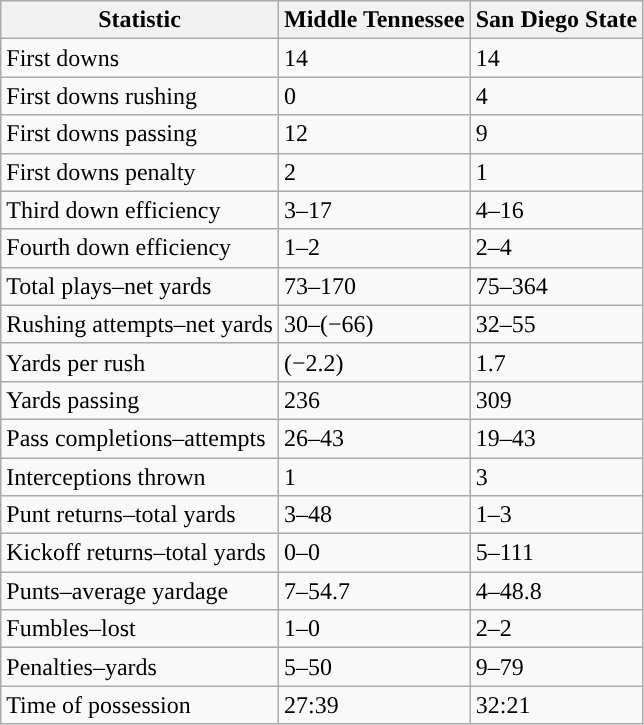<table class="wikitable">
<tr>
<th>Statistic</th>
<th><strong>Middle Tennessee</strong></th>
<th><strong>San Diego State</strong></th>
</tr>
<tr>
<td>First downs</td>
<td>14</td>
<td>14</td>
</tr>
<tr>
<td>First downs rushing</td>
<td>0</td>
<td>4</td>
</tr>
<tr>
<td>First downs passing</td>
<td>12</td>
<td>9</td>
</tr>
<tr>
<td>First downs penalty</td>
<td>2</td>
<td>1</td>
</tr>
<tr>
<td>Third down efficiency</td>
<td>3–17</td>
<td>4–16</td>
</tr>
<tr>
<td>Fourth down efficiency</td>
<td>1–2</td>
<td>2–4</td>
</tr>
<tr>
<td>Total plays–net yards</td>
<td>73–170</td>
<td>75–364</td>
</tr>
<tr>
<td>Rushing attempts–net yards</td>
<td>30–(−66)</td>
<td>32–55</td>
</tr>
<tr>
<td>Yards per rush</td>
<td>(−2.2)</td>
<td>1.7</td>
</tr>
<tr>
<td>Yards passing</td>
<td>236</td>
<td>309</td>
</tr>
<tr>
<td>Pass completions–attempts</td>
<td>26–43</td>
<td>19–43</td>
</tr>
<tr>
<td>Interceptions thrown</td>
<td>1</td>
<td>3</td>
</tr>
<tr>
<td>Punt returns–total yards</td>
<td>3–48</td>
<td>1–3</td>
</tr>
<tr>
<td>Kickoff returns–total yards</td>
<td>0–0</td>
<td>5–111</td>
</tr>
<tr>
<td>Punts–average yardage</td>
<td>7–54.7</td>
<td>4–48.8</td>
</tr>
<tr>
<td>Fumbles–lost</td>
<td>1–0</td>
<td>2–2</td>
</tr>
<tr>
<td>Penalties–yards</td>
<td>5–50</td>
<td>9–79</td>
</tr>
<tr>
<td>Time of possession</td>
<td>27:39</td>
<td>32:21</td>
</tr>
</table>
